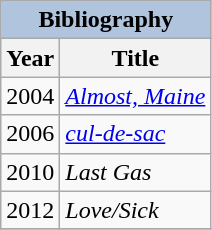<table class="wikitable">
<tr>
<th colspan=3 style="background:#B0C4DE;">Bibliography</th>
</tr>
<tr>
<th>Year</th>
<th>Title</th>
</tr>
<tr>
<td>2004</td>
<td><em><a href='#'>Almost, Maine</a></em></td>
</tr>
<tr>
<td>2006</td>
<td><em><a href='#'>cul-de-sac</a></em></td>
</tr>
<tr>
<td>2010</td>
<td><em>Last Gas</em></td>
</tr>
<tr>
<td>2012</td>
<td><em>Love/Sick</em></td>
</tr>
<tr>
</tr>
</table>
